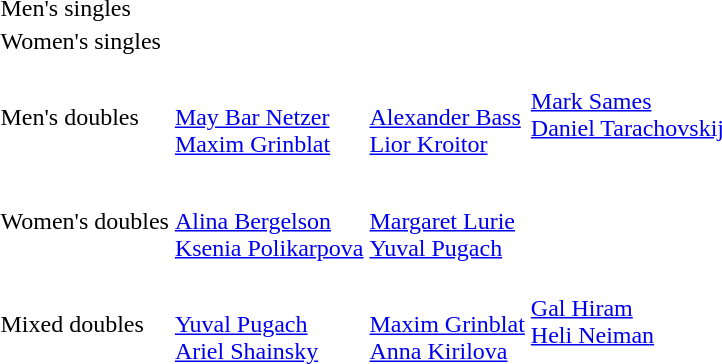<table>
<tr>
<td rowspan="2">Men's singles<br></td>
<td rowspan="2"></td>
<td rowspan="2"></td>
<td></td>
</tr>
<tr>
<td></td>
</tr>
<tr>
<td rowspan="2">Women's singles<br></td>
<td rowspan="2"></td>
<td rowspan="2"></td>
<td></td>
</tr>
<tr>
<td></td>
</tr>
<tr>
<td rowspan="2">Men's doubles<br></td>
<td rowspan="2"><br><a href='#'>May Bar Netzer</a><br><a href='#'>Maxim Grinblat</a></td>
<td rowspan="2"><br><a href='#'>Alexander Bass</a> <br> <a href='#'>Lior Kroitor</a></td>
<td><br><a href='#'>Mark Sames</a><br><a href='#'>Daniel Tarachovskij</a></td>
</tr>
<tr>
<td><br></td>
</tr>
<tr>
<td rowspan="2">Women's doubles<br></td>
<td rowspan="2"><br><a href='#'>Alina Bergelson</a><br><a href='#'>Ksenia Polikarpova</a></td>
<td rowspan="2"><br><a href='#'>Margaret Lurie</a><br><a href='#'>Yuval Pugach</a></td>
<td><br></td>
</tr>
<tr>
<td><br></td>
</tr>
<tr>
<td rowspan="2">Mixed doubles<br></td>
<td rowspan="2"><br><a href='#'>Yuval Pugach</a><br><a href='#'>Ariel Shainsky</a></td>
<td rowspan="2"><br><a href='#'>Maxim Grinblat</a><br><a href='#'>Anna Kirilova</a></td>
<td><br><a href='#'>Gal Hiram</a><br><a href='#'>Heli Neiman</a></td>
</tr>
<tr>
<td><br></td>
</tr>
</table>
